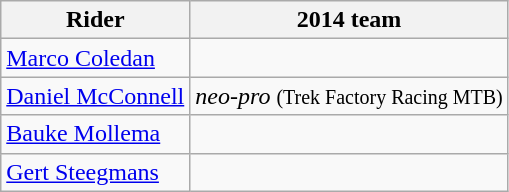<table class="wikitable">
<tr>
<th>Rider</th>
<th>2014 team</th>
</tr>
<tr>
<td><a href='#'>Marco Coledan</a></td>
<td></td>
</tr>
<tr>
<td><a href='#'>Daniel McConnell</a></td>
<td><em>neo-pro</em> <small>(Trek Factory Racing MTB)</small></td>
</tr>
<tr>
<td><a href='#'>Bauke Mollema</a></td>
<td></td>
</tr>
<tr>
<td><a href='#'>Gert Steegmans</a></td>
<td></td>
</tr>
</table>
